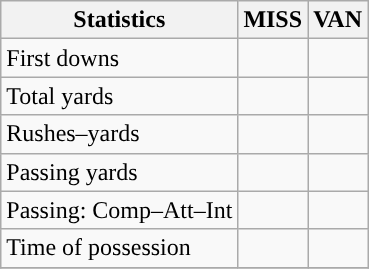<table class="wikitable" style="float: left;">
<tr>
<th>Statistics</th>
<th>MISS</th>
<th>VAN</th>
</tr>
<tr>
<td>First downs</td>
<td></td>
<td></td>
</tr>
<tr>
<td>Total yards</td>
<td></td>
<td></td>
</tr>
<tr>
<td>Rushes–yards</td>
<td></td>
<td></td>
</tr>
<tr>
<td>Passing yards</td>
<td></td>
<td></td>
</tr>
<tr>
<td>Passing: Comp–Att–Int</td>
<td></td>
<td></td>
</tr>
<tr>
<td>Time of possession</td>
<td></td>
<td></td>
</tr>
<tr>
</tr>
</table>
